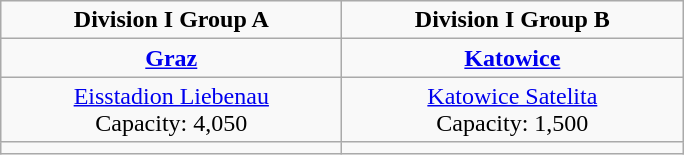<table class="wikitable" style="text-align:center;">
<tr>
<td><strong>Division I Group A</strong></td>
<td><strong>Division I Group B</strong></td>
</tr>
<tr>
<td width=220px><strong><a href='#'>Graz</a></strong></td>
<td width=220px><strong><a href='#'>Katowice</a></strong></td>
</tr>
<tr>
<td><a href='#'>Eisstadion Liebenau</a><br>Capacity: 4,050</td>
<td><a href='#'>Katowice Satelita</a><br>Capacity: 1,500</td>
</tr>
<tr>
<td></td>
<td></td>
</tr>
</table>
